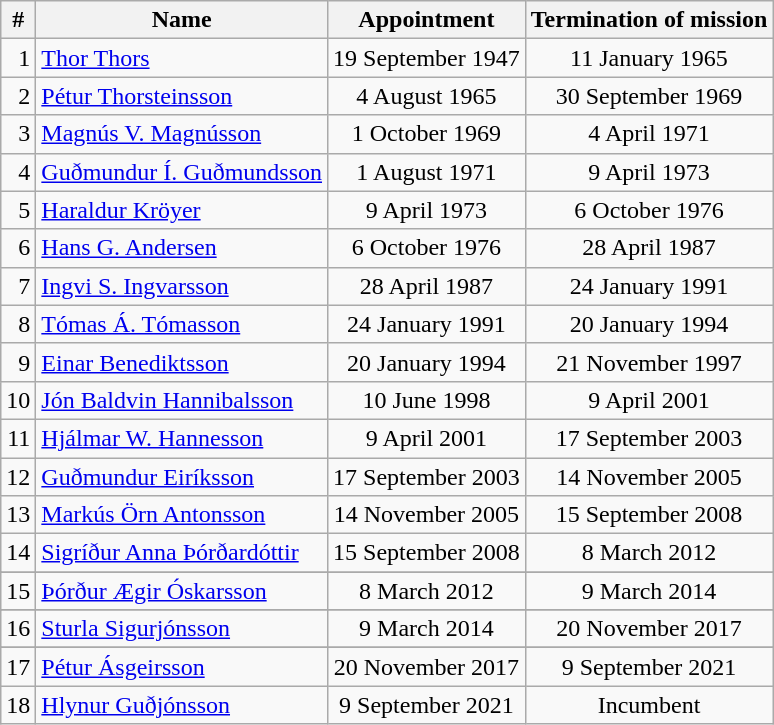<table class="wikitable">
<tr>
<th>#</th>
<th>Name</th>
<th>Appointment</th>
<th>Termination of mission</th>
</tr>
<tr>
<td style="text-align: right;">1</td>
<td><a href='#'>Thor Thors</a></td>
<td style="text-align: center;">19 September 1947</td>
<td style="text-align: center;">11 January 1965</td>
</tr>
<tr>
<td style="text-align: right;">2</td>
<td><a href='#'>Pétur Thorsteinsson</a></td>
<td style="text-align: center;">4 August 1965</td>
<td style="text-align: center;">30 September 1969</td>
</tr>
<tr>
<td style="text-align: right;">3</td>
<td><a href='#'>Magnús V. Magnússon</a></td>
<td style="text-align: center;">1 October 1969</td>
<td style="text-align: center;">4 April 1971</td>
</tr>
<tr>
<td style="text-align: right;">4</td>
<td><a href='#'>Guðmundur Í. Guðmundsson</a></td>
<td style="text-align: center;">1 August 1971</td>
<td style="text-align: center;">9 April 1973</td>
</tr>
<tr>
<td style="text-align: right;">5</td>
<td><a href='#'>Haraldur Kröyer</a></td>
<td style="text-align: center;">9 April 1973</td>
<td style="text-align: center;">6 October 1976</td>
</tr>
<tr>
<td style="text-align: right;">6</td>
<td><a href='#'>Hans G. Andersen</a></td>
<td style="text-align: center;">6 October 1976</td>
<td style="text-align: center;">28 April 1987</td>
</tr>
<tr>
<td style="text-align: right;">7</td>
<td><a href='#'>Ingvi S. Ingvarsson</a></td>
<td style="text-align: center;">28 April 1987</td>
<td style="text-align: center;">24 January 1991</td>
</tr>
<tr>
<td style="text-align: right;">8</td>
<td><a href='#'>Tómas Á. Tómasson</a></td>
<td style="text-align: center;">24 January 1991</td>
<td style="text-align: center;">20 January 1994</td>
</tr>
<tr>
<td style="text-align: right;">9</td>
<td><a href='#'>Einar Benediktsson</a></td>
<td style="text-align: center;">20 January 1994</td>
<td style="text-align: center;">21 November 1997</td>
</tr>
<tr>
<td style="text-align: right;">10</td>
<td><a href='#'>Jón Baldvin Hannibalsson</a></td>
<td style="text-align: center;">10 June 1998</td>
<td style="text-align: center;">9 April 2001</td>
</tr>
<tr>
<td style="text-align: right;">11</td>
<td><a href='#'>Hjálmar W. Hannesson</a></td>
<td style="text-align: center;">9 April 2001</td>
<td style="text-align: center;">17 September 2003</td>
</tr>
<tr>
<td style="text-align: right;">12</td>
<td><a href='#'>Guðmundur Eiríksson</a></td>
<td style="text-align: center;">17 September 2003</td>
<td style="text-align: center;">14 November 2005</td>
</tr>
<tr>
<td style="text-align: right;">13</td>
<td><a href='#'>Markús Örn Antonsson</a></td>
<td style="text-align: center;">14 November 2005</td>
<td style="text-align: center;">15 September 2008</td>
</tr>
<tr>
<td style="text-align: right;">14</td>
<td><a href='#'>Sigríður Anna Þórðardóttir</a></td>
<td style="text-align: center;">15 September 2008</td>
<td style="text-align: center;">8 March 2012</td>
</tr>
<tr>
</tr>
<tr>
<td style="text-align: right;">15</td>
<td><a href='#'>Þórður Ægir Óskarsson</a></td>
<td style="text-align: center;">8 March 2012</td>
<td style="text-align: center;">9 March 2014</td>
</tr>
<tr>
</tr>
<tr>
<td style="text-align: right;">16</td>
<td><a href='#'>Sturla Sigurjónsson</a></td>
<td style="text-align: center;">9 March 2014</td>
<td style="text-align: center;">20 November 2017</td>
</tr>
<tr>
</tr>
<tr>
<td style="text-align: right;">17</td>
<td><a href='#'>Pétur Ásgeirsson</a></td>
<td style="text-align: center;">20 November 2017</td>
<td style="text-align: center;">9 September 2021</td>
</tr>
<tr>
<td style="text-align: right;">18</td>
<td><a href='#'>Hlynur Guðjónsson</a></td>
<td style="text-align: center;">9 September 2021</td>
<td style="text-align: center;">Incumbent</td>
</tr>
</table>
